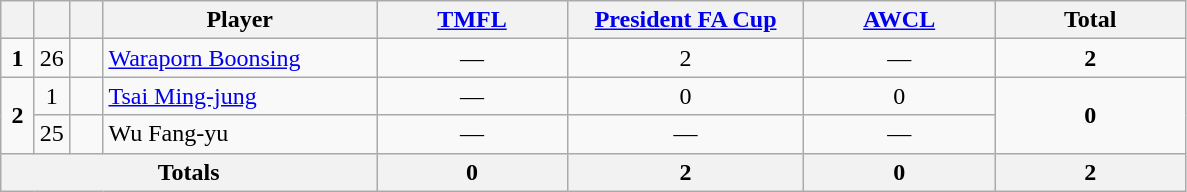<table class="wikitable" style="text-align:center">
<tr>
<th width=15></th>
<th width=15></th>
<th width=15></th>
<th width=175>Player</th>
<th width=120><a href='#'>TMFL</a></th>
<th width=150><a href='#'>President FA Cup</a></th>
<th width=120><a href='#'>AWCL</a></th>
<th width=120>Total</th>
</tr>
<tr>
<td><strong>1</strong></td>
<td>26</td>
<td></td>
<td align=left><a href='#'>Waraporn Boonsing</a></td>
<td>—</td>
<td>2</td>
<td>—</td>
<td><strong>2</strong></td>
</tr>
<tr>
<td rowspan=2><strong>2</strong></td>
<td>1</td>
<td></td>
<td align=left><a href='#'>Tsai Ming-jung</a></td>
<td>—</td>
<td>0</td>
<td>0</td>
<td rowspan=2><strong>0</strong></td>
</tr>
<tr>
<td>25</td>
<td></td>
<td align=left>Wu Fang-yu</td>
<td>—</td>
<td>—</td>
<td>—</td>
</tr>
<tr>
<th colspan=4><strong>Totals</strong></th>
<th><strong>0</strong></th>
<th><strong>2</strong></th>
<th><strong>0</strong></th>
<th><strong>2</strong></th>
</tr>
</table>
